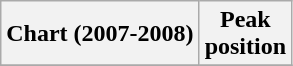<table class="wikitable plainrowheaders" style="text-align:center">
<tr>
<th scope="col">Chart (2007-2008)</th>
<th scope="col">Peak<br>position</th>
</tr>
<tr>
</tr>
</table>
